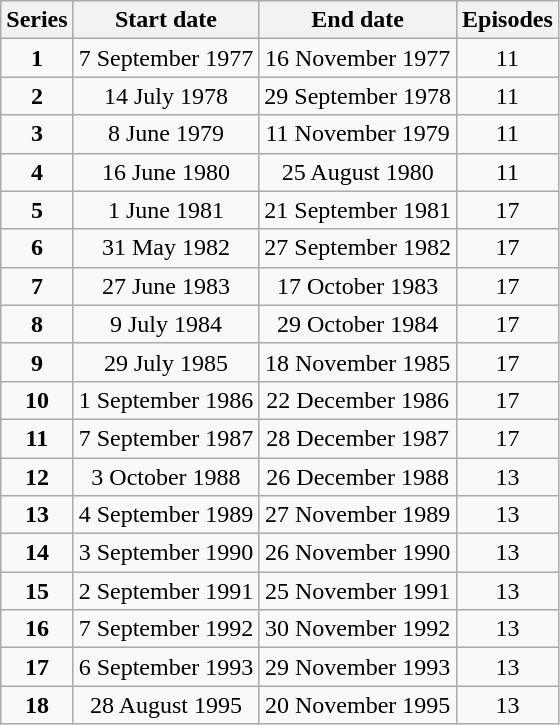<table class="wikitable" style="text-align:center;">
<tr>
<th>Series</th>
<th>Start date</th>
<th>End date</th>
<th>Episodes</th>
</tr>
<tr>
<td><strong>1</strong></td>
<td>7 September 1977</td>
<td>16 November 1977</td>
<td>11</td>
</tr>
<tr>
<td><strong>2</strong></td>
<td>14 July 1978</td>
<td>29 September 1978</td>
<td>11</td>
</tr>
<tr>
<td><strong>3</strong></td>
<td>8 June 1979</td>
<td>11 November 1979</td>
<td>11</td>
</tr>
<tr>
<td><strong>4</strong></td>
<td>16 June 1980</td>
<td>25 August 1980</td>
<td>11</td>
</tr>
<tr>
<td><strong>5</strong></td>
<td>1 June 1981</td>
<td>21 September 1981</td>
<td>17</td>
</tr>
<tr>
<td><strong>6</strong></td>
<td>31 May 1982</td>
<td>27 September 1982</td>
<td>17</td>
</tr>
<tr>
<td><strong>7</strong></td>
<td>27 June 1983</td>
<td>17 October 1983</td>
<td>17</td>
</tr>
<tr>
<td><strong>8</strong></td>
<td>9 July 1984</td>
<td>29 October 1984</td>
<td>17</td>
</tr>
<tr>
<td><strong>9</strong></td>
<td>29 July 1985</td>
<td>18 November 1985</td>
<td>17</td>
</tr>
<tr>
<td><strong>10</strong></td>
<td>1 September 1986</td>
<td>22 December 1986</td>
<td>17</td>
</tr>
<tr>
<td><strong>11</strong></td>
<td>7 September 1987</td>
<td>28 December 1987</td>
<td>17</td>
</tr>
<tr>
<td><strong>12</strong></td>
<td>3 October 1988</td>
<td>26 December 1988</td>
<td>13</td>
</tr>
<tr>
<td><strong>13</strong></td>
<td>4 September 1989</td>
<td>27 November 1989</td>
<td>13</td>
</tr>
<tr>
<td><strong>14</strong></td>
<td>3 September 1990</td>
<td>26 November 1990</td>
<td>13</td>
</tr>
<tr>
<td><strong>15</strong></td>
<td>2 September 1991</td>
<td>25 November 1991</td>
<td>13</td>
</tr>
<tr>
<td><strong>16</strong></td>
<td>7 September 1992</td>
<td>30 November 1992</td>
<td>13</td>
</tr>
<tr>
<td><strong>17</strong></td>
<td>6 September 1993</td>
<td>29 November 1993</td>
<td>13</td>
</tr>
<tr>
<td><strong>18</strong></td>
<td>28 August 1995</td>
<td>20 November 1995</td>
<td>13</td>
</tr>
</table>
